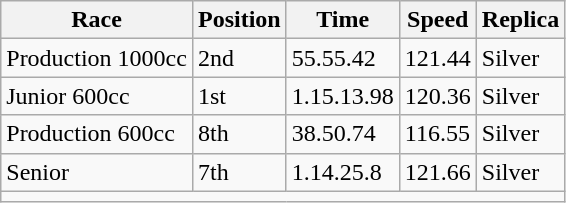<table class="wikitable">
<tr>
<th>Race</th>
<th>Position</th>
<th>Time</th>
<th>Speed</th>
<th>Replica</th>
</tr>
<tr>
<td>Production 1000cc</td>
<td>2nd</td>
<td>55.55.42</td>
<td>121.44</td>
<td>Silver</td>
</tr>
<tr>
<td>Junior 600cc</td>
<td>1st</td>
<td>1.15.13.98</td>
<td>120.36</td>
<td>Silver</td>
</tr>
<tr>
<td>Production 600cc</td>
<td>8th</td>
<td>38.50.74</td>
<td>116.55</td>
<td>Silver</td>
</tr>
<tr>
<td>Senior</td>
<td>7th</td>
<td>1.14.25.8</td>
<td>121.66</td>
<td>Silver</td>
</tr>
<tr>
<td colspan=5></td>
</tr>
</table>
